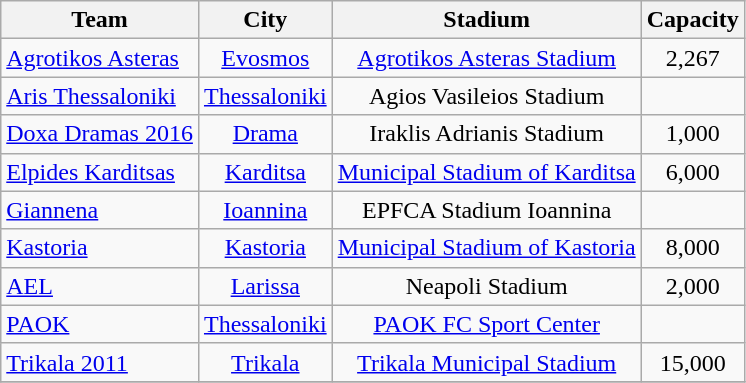<table class="wikitable sortable" style="text-align:center;">
<tr>
<th>Team</th>
<th>City</th>
<th>Stadium</th>
<th>Capacity</th>
</tr>
<tr>
<td style="text-align:left;"><a href='#'>Agrotikos Asteras</a></td>
<td><a href='#'>Evosmos</a></td>
<td><a href='#'>Agrotikos Asteras Stadium</a></td>
<td align="center">2,267</td>
</tr>
<tr>
<td style="text-align:left;"><a href='#'>Aris Thessaloniki</a></td>
<td><a href='#'>Thessaloniki</a></td>
<td>Agios Vasileios Stadium</td>
<td align="center"></td>
</tr>
<tr>
<td style="text-align:left;"><a href='#'>Doxa Dramas 2016</a></td>
<td><a href='#'>Drama</a></td>
<td>Iraklis Adrianis Stadium</td>
<td align="center">1,000</td>
</tr>
<tr>
<td style="text-align:left;"><a href='#'>Elpides Karditsas</a></td>
<td><a href='#'>Karditsa</a></td>
<td><a href='#'>Municipal Stadium of Karditsa</a></td>
<td align="center">6,000</td>
</tr>
<tr>
<td style="text-align:left;"><a href='#'>Giannena</a></td>
<td><a href='#'>Ioannina</a></td>
<td>EPFCA Stadium Ioannina</td>
<td align="center"></td>
</tr>
<tr>
<td style="text-align:left;"><a href='#'>Kastoria</a></td>
<td><a href='#'>Kastoria</a></td>
<td><a href='#'>Municipal Stadium of Kastoria</a></td>
<td align="center">8,000</td>
</tr>
<tr>
<td style="text-align:left;"><a href='#'>AEL</a></td>
<td><a href='#'>Larissa</a></td>
<td>Neapoli Stadium</td>
<td align="center">2,000</td>
</tr>
<tr>
<td style="text-align:left;"><a href='#'>PAOK</a></td>
<td><a href='#'>Thessaloniki</a></td>
<td><a href='#'>PAOK FC Sport Center</a></td>
<td style="text-align:center;"></td>
</tr>
<tr>
<td style="text-align:left;"><a href='#'>Trikala 2011</a></td>
<td><a href='#'>Trikala</a></td>
<td><a href='#'>Trikala Municipal Stadium</a></td>
<td align="center">15,000</td>
</tr>
<tr>
</tr>
</table>
